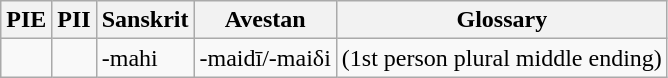<table class="wikitable">
<tr>
<th>PIE</th>
<th>PII</th>
<th>Sanskrit</th>
<th>Avestan</th>
<th>Glossary</th>
</tr>
<tr>
<td></td>
<td></td>
<td>-mahi</td>
<td>-maidī/-maiδi</td>
<td>(1st person plural middle ending)</td>
</tr>
</table>
